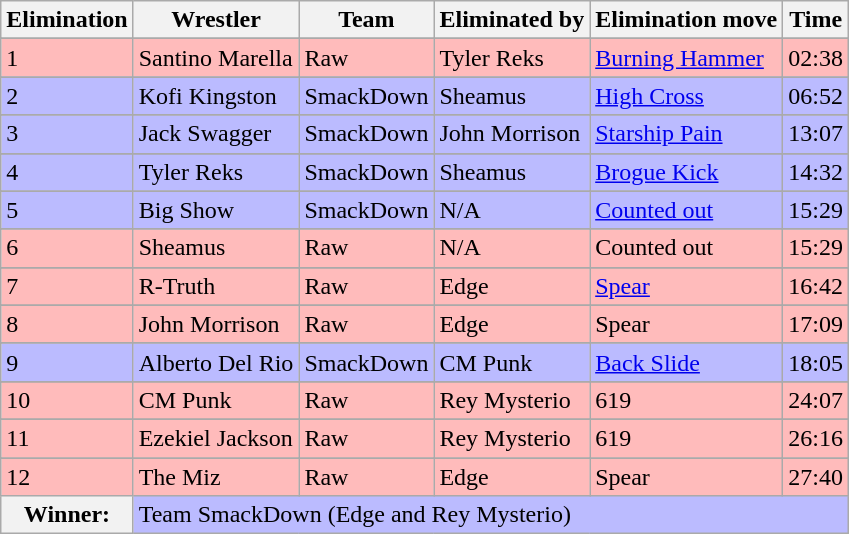<table class="wikitable" border="1">
<tr>
<th>Elimination</th>
<th>Wrestler</th>
<th>Team</th>
<th>Eliminated by</th>
<th>Elimination move</th>
<th>Time</th>
</tr>
<tr>
</tr>
<tr style="background: #FFBBBB;">
<td>1</td>
<td>Santino Marella</td>
<td>Raw</td>
<td>Tyler Reks</td>
<td><a href='#'>Burning Hammer</a></td>
<td>02:38</td>
</tr>
<tr>
</tr>
<tr style="background: #BBBBFF;">
<td>2</td>
<td>Kofi Kingston</td>
<td>SmackDown</td>
<td>Sheamus</td>
<td><a href='#'>High Cross</a></td>
<td>06:52</td>
</tr>
<tr>
</tr>
<tr style="background: #BBBBFF;">
<td>3</td>
<td>Jack Swagger</td>
<td>SmackDown</td>
<td>John Morrison</td>
<td><a href='#'>Starship Pain</a></td>
<td>13:07</td>
</tr>
<tr>
</tr>
<tr style="background: #BBBBFF;">
<td>4</td>
<td>Tyler Reks</td>
<td>SmackDown</td>
<td>Sheamus</td>
<td><a href='#'>Brogue Kick</a></td>
<td>14:32</td>
</tr>
<tr>
</tr>
<tr style="background: #BBBBFF;">
<td>5</td>
<td>Big Show</td>
<td>SmackDown</td>
<td>N/A</td>
<td><a href='#'>Counted out</a></td>
<td>15:29</td>
</tr>
<tr>
</tr>
<tr style="background: #FFBBBB;">
<td>6</td>
<td>Sheamus</td>
<td>Raw</td>
<td>N/A</td>
<td>Counted out</td>
<td>15:29</td>
</tr>
<tr>
</tr>
<tr style="background: #FFBBBB;">
<td>7</td>
<td>R-Truth</td>
<td>Raw</td>
<td>Edge</td>
<td><a href='#'>Spear</a></td>
<td>16:42</td>
</tr>
<tr>
</tr>
<tr style="background: #FFBBBB;">
<td>8</td>
<td>John Morrison</td>
<td>Raw</td>
<td>Edge</td>
<td>Spear</td>
<td>17:09</td>
</tr>
<tr>
</tr>
<tr style="background: #BBBBFF;">
<td>9</td>
<td>Alberto Del Rio</td>
<td>SmackDown</td>
<td>CM Punk</td>
<td><a href='#'>Back Slide</a></td>
<td>18:05</td>
</tr>
<tr>
</tr>
<tr style="background: #FFBBBB;">
<td>10</td>
<td>CM Punk</td>
<td>Raw</td>
<td>Rey Mysterio</td>
<td>619</td>
<td>24:07</td>
</tr>
<tr>
</tr>
<tr style="background: #FFBBBB;">
<td>11</td>
<td>Ezekiel Jackson</td>
<td>Raw</td>
<td>Rey Mysterio</td>
<td>619</td>
<td>26:16</td>
</tr>
<tr>
</tr>
<tr style="background: #FFBBBB;">
<td>12</td>
<td>The Miz</td>
<td>Raw</td>
<td>Edge</td>
<td>Spear</td>
<td>27:40</td>
</tr>
<tr>
<th>Winner:</th>
<td colspan="5" bgcolor="#BBBBFF">Team SmackDown (Edge and Rey Mysterio)</td>
</tr>
</table>
